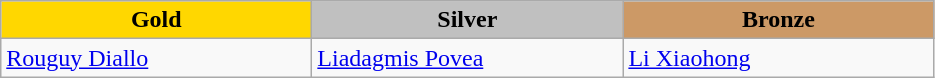<table class="wikitable" style="text-align:left">
<tr align="center">
<td width=200 bgcolor=gold><strong>Gold</strong></td>
<td width=200 bgcolor=silver><strong>Silver</strong></td>
<td width=200 bgcolor=CC9966><strong>Bronze</strong></td>
</tr>
<tr>
<td><a href='#'>Rouguy Diallo</a><br><em></em></td>
<td><a href='#'>Liadagmis Povea</a><br><em></em></td>
<td><a href='#'>Li Xiaohong</a><br><em></em></td>
</tr>
</table>
